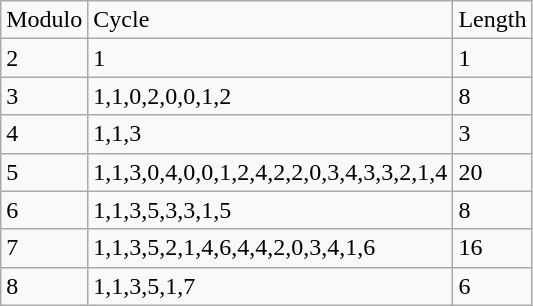<table class="wikitable">
<tr>
<td>Modulo</td>
<td>Cycle</td>
<td>Length</td>
</tr>
<tr>
<td>2</td>
<td>1</td>
<td>1</td>
</tr>
<tr>
<td>3</td>
<td>1,1,0,2,0,0,1,2</td>
<td>8</td>
</tr>
<tr>
<td>4</td>
<td>1,1,3</td>
<td>3</td>
</tr>
<tr>
<td>5</td>
<td>1,1,3,0,4,0,0,1,2,4,2,2,0,3,4,3,3,2,1,4</td>
<td>20</td>
</tr>
<tr>
<td>6</td>
<td>1,1,3,5,3,3,1,5</td>
<td>8</td>
</tr>
<tr>
<td>7</td>
<td>1,1,3,5,2,1,4,6,4,4,2,0,3,4,1,6</td>
<td>16</td>
</tr>
<tr>
<td>8</td>
<td>1,1,3,5,1,7</td>
<td>6</td>
</tr>
</table>
